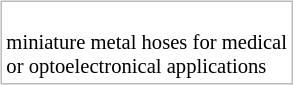<table style="float: right; border: 1px solid #BBB; margin: .46em 0 0 .2em;">
<tr style="font-size: 86%;">
<td valign="top"><br>miniature metal hoses for medical<br>or optoelectronical applications</td>
</tr>
</table>
